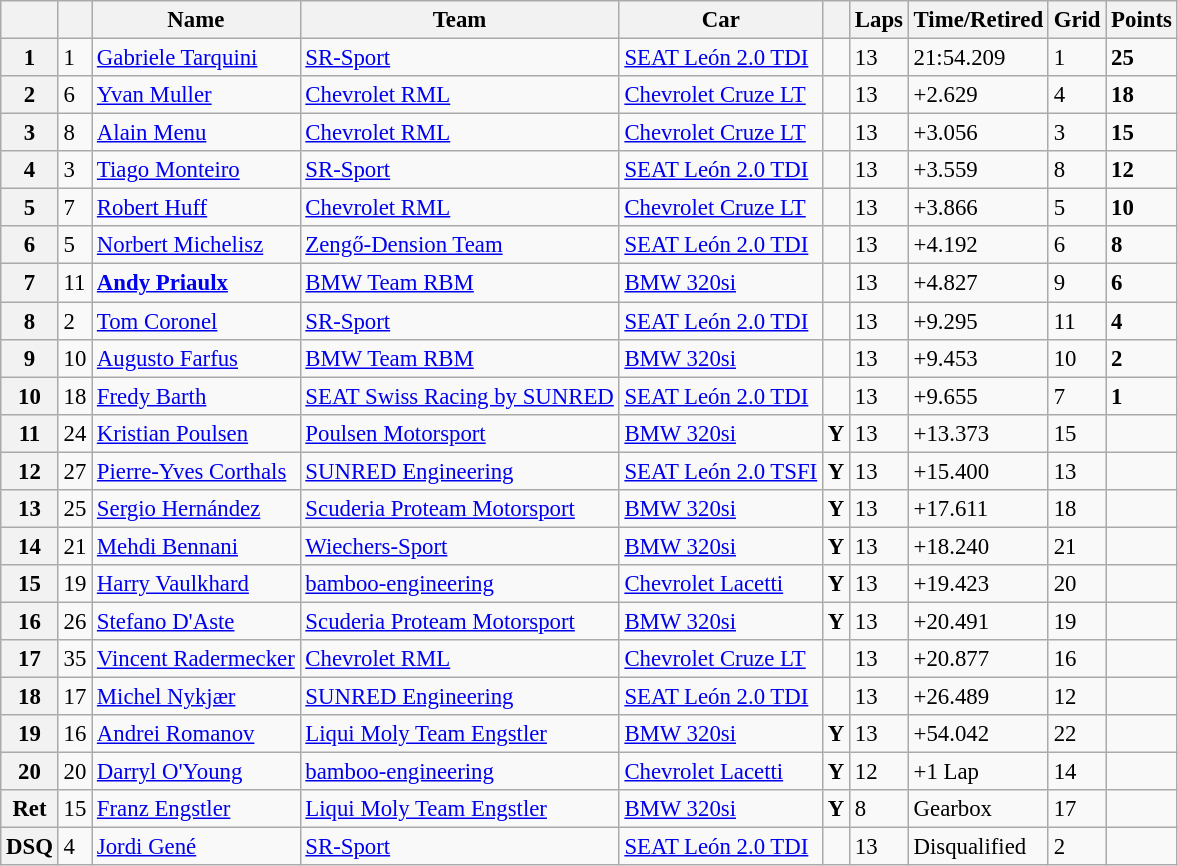<table class="wikitable sortable" style="font-size: 95%;">
<tr>
<th></th>
<th></th>
<th>Name</th>
<th>Team</th>
<th>Car</th>
<th></th>
<th>Laps</th>
<th>Time/Retired</th>
<th>Grid</th>
<th>Points</th>
</tr>
<tr>
<th>1</th>
<td>1</td>
<td> <a href='#'>Gabriele Tarquini</a></td>
<td><a href='#'>SR-Sport</a></td>
<td><a href='#'>SEAT León 2.0 TDI</a></td>
<td></td>
<td>13</td>
<td>21:54.209</td>
<td>1</td>
<td><strong>25</strong></td>
</tr>
<tr>
<th>2</th>
<td>6</td>
<td> <a href='#'>Yvan Muller</a></td>
<td><a href='#'>Chevrolet RML</a></td>
<td><a href='#'>Chevrolet Cruze LT</a></td>
<td></td>
<td>13</td>
<td>+2.629</td>
<td>4</td>
<td><strong>18</strong></td>
</tr>
<tr>
<th>3</th>
<td>8</td>
<td> <a href='#'>Alain Menu</a></td>
<td><a href='#'>Chevrolet RML</a></td>
<td><a href='#'>Chevrolet Cruze LT</a></td>
<td></td>
<td>13</td>
<td>+3.056</td>
<td>3</td>
<td><strong>15</strong></td>
</tr>
<tr>
<th>4</th>
<td>3</td>
<td> <a href='#'>Tiago Monteiro</a></td>
<td><a href='#'>SR-Sport</a></td>
<td><a href='#'>SEAT León 2.0 TDI</a></td>
<td></td>
<td>13</td>
<td>+3.559</td>
<td>8</td>
<td><strong>12</strong></td>
</tr>
<tr>
<th>5</th>
<td>7</td>
<td> <a href='#'>Robert Huff</a></td>
<td><a href='#'>Chevrolet RML</a></td>
<td><a href='#'>Chevrolet Cruze LT</a></td>
<td></td>
<td>13</td>
<td>+3.866</td>
<td>5</td>
<td><strong>10</strong></td>
</tr>
<tr>
<th>6</th>
<td>5</td>
<td> <a href='#'>Norbert Michelisz</a></td>
<td><a href='#'>Zengő-Dension Team</a></td>
<td><a href='#'>SEAT León 2.0 TDI</a></td>
<td></td>
<td>13</td>
<td>+4.192</td>
<td>6</td>
<td><strong>8</strong></td>
</tr>
<tr>
<th>7</th>
<td>11</td>
<td> <strong><a href='#'>Andy Priaulx</a></strong></td>
<td><a href='#'>BMW Team RBM</a></td>
<td><a href='#'>BMW 320si</a></td>
<td></td>
<td>13</td>
<td>+4.827</td>
<td>9</td>
<td><strong>6</strong></td>
</tr>
<tr>
<th>8</th>
<td>2</td>
<td> <a href='#'>Tom Coronel</a></td>
<td><a href='#'>SR-Sport</a></td>
<td><a href='#'>SEAT León 2.0 TDI</a></td>
<td></td>
<td>13</td>
<td>+9.295</td>
<td>11</td>
<td><strong>4</strong></td>
</tr>
<tr>
<th>9</th>
<td>10</td>
<td> <a href='#'>Augusto Farfus</a></td>
<td><a href='#'>BMW Team RBM</a></td>
<td><a href='#'>BMW 320si</a></td>
<td></td>
<td>13</td>
<td>+9.453</td>
<td>10</td>
<td><strong>2</strong></td>
</tr>
<tr>
<th>10</th>
<td>18</td>
<td> <a href='#'>Fredy Barth</a></td>
<td><a href='#'>SEAT Swiss Racing by SUNRED</a></td>
<td><a href='#'>SEAT León 2.0 TDI</a></td>
<td></td>
<td>13</td>
<td>+9.655</td>
<td>7</td>
<td><strong>1</strong></td>
</tr>
<tr>
<th>11</th>
<td>24</td>
<td> <a href='#'>Kristian Poulsen</a></td>
<td><a href='#'>Poulsen Motorsport</a></td>
<td><a href='#'>BMW 320si</a></td>
<td align=center><strong><span>Y</span></strong></td>
<td>13</td>
<td>+13.373</td>
<td>15</td>
<td></td>
</tr>
<tr>
<th>12</th>
<td>27</td>
<td> <a href='#'>Pierre-Yves Corthals</a></td>
<td><a href='#'>SUNRED Engineering</a></td>
<td><a href='#'>SEAT León 2.0 TSFI</a></td>
<td align=center><strong><span>Y</span></strong></td>
<td>13</td>
<td>+15.400</td>
<td>13</td>
<td></td>
</tr>
<tr>
<th>13</th>
<td>25</td>
<td> <a href='#'>Sergio Hernández</a></td>
<td><a href='#'>Scuderia Proteam Motorsport</a></td>
<td><a href='#'>BMW 320si</a></td>
<td align=center><strong><span>Y</span></strong></td>
<td>13</td>
<td>+17.611</td>
<td>18</td>
<td></td>
</tr>
<tr>
<th>14</th>
<td>21</td>
<td> <a href='#'>Mehdi Bennani</a></td>
<td><a href='#'>Wiechers-Sport</a></td>
<td><a href='#'>BMW 320si</a></td>
<td align=center><strong><span>Y</span></strong></td>
<td>13</td>
<td>+18.240</td>
<td>21</td>
<td></td>
</tr>
<tr>
<th>15</th>
<td>19</td>
<td> <a href='#'>Harry Vaulkhard</a></td>
<td><a href='#'>bamboo-engineering</a></td>
<td><a href='#'>Chevrolet Lacetti</a></td>
<td align=center><strong><span>Y</span></strong></td>
<td>13</td>
<td>+19.423</td>
<td>20</td>
<td></td>
</tr>
<tr>
<th>16</th>
<td>26</td>
<td> <a href='#'>Stefano D'Aste</a></td>
<td><a href='#'>Scuderia Proteam Motorsport</a></td>
<td><a href='#'>BMW 320si</a></td>
<td align=center><strong><span>Y</span></strong></td>
<td>13</td>
<td>+20.491</td>
<td>19</td>
<td></td>
</tr>
<tr>
<th>17</th>
<td>35</td>
<td> <a href='#'>Vincent Radermecker</a></td>
<td><a href='#'>Chevrolet RML</a></td>
<td><a href='#'>Chevrolet Cruze LT</a></td>
<td></td>
<td>13</td>
<td>+20.877</td>
<td>16</td>
<td></td>
</tr>
<tr>
<th>18</th>
<td>17</td>
<td> <a href='#'>Michel Nykjær</a></td>
<td><a href='#'>SUNRED Engineering</a></td>
<td><a href='#'>SEAT León 2.0 TDI</a></td>
<td></td>
<td>13</td>
<td>+26.489</td>
<td>12</td>
<td></td>
</tr>
<tr>
<th>19</th>
<td>16</td>
<td> <a href='#'>Andrei Romanov</a></td>
<td><a href='#'>Liqui Moly Team Engstler</a></td>
<td><a href='#'>BMW 320si</a></td>
<td align=center><strong><span>Y</span></strong></td>
<td>13</td>
<td>+54.042</td>
<td>22</td>
<td></td>
</tr>
<tr>
<th>20</th>
<td>20</td>
<td> <a href='#'>Darryl O'Young</a></td>
<td><a href='#'>bamboo-engineering</a></td>
<td><a href='#'>Chevrolet Lacetti</a></td>
<td align=center><strong><span>Y</span></strong></td>
<td>12</td>
<td>+1 Lap</td>
<td>14</td>
<td></td>
</tr>
<tr>
<th>Ret</th>
<td>15</td>
<td> <a href='#'>Franz Engstler</a></td>
<td><a href='#'>Liqui Moly Team Engstler</a></td>
<td><a href='#'>BMW 320si</a></td>
<td align=center><strong><span>Y</span></strong></td>
<td>8</td>
<td>Gearbox</td>
<td>17</td>
<td></td>
</tr>
<tr>
<th>DSQ</th>
<td>4</td>
<td> <a href='#'>Jordi Gené</a></td>
<td><a href='#'>SR-Sport</a></td>
<td><a href='#'>SEAT León 2.0 TDI</a></td>
<td></td>
<td>13</td>
<td>Disqualified</td>
<td>2</td>
<td></td>
</tr>
</table>
